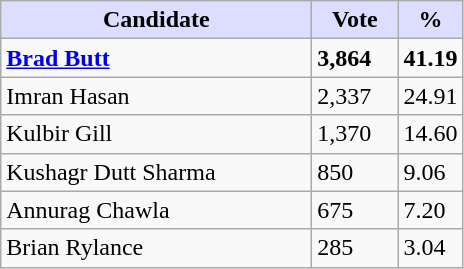<table class="wikitable">
<tr>
<th style="background:#ddf; width:200px;">Candidate</th>
<th style="background:#ddf; width:50px;">Vote</th>
<th style="background:#ddf; width:30px;">%</th>
</tr>
<tr>
<td><strong><a href='#'>Brad Butt</a></strong></td>
<td><strong>3,864</strong></td>
<td><strong>41.19</strong></td>
</tr>
<tr>
<td>Imran Hasan</td>
<td>2,337</td>
<td>24.91</td>
</tr>
<tr>
<td>Kulbir Gill</td>
<td>1,370</td>
<td>14.60</td>
</tr>
<tr>
<td>Kushagr Dutt Sharma</td>
<td>850</td>
<td>9.06</td>
</tr>
<tr>
<td>Annurag Chawla</td>
<td>675</td>
<td>7.20</td>
</tr>
<tr>
<td>Brian Rylance</td>
<td>285</td>
<td>3.04</td>
</tr>
</table>
